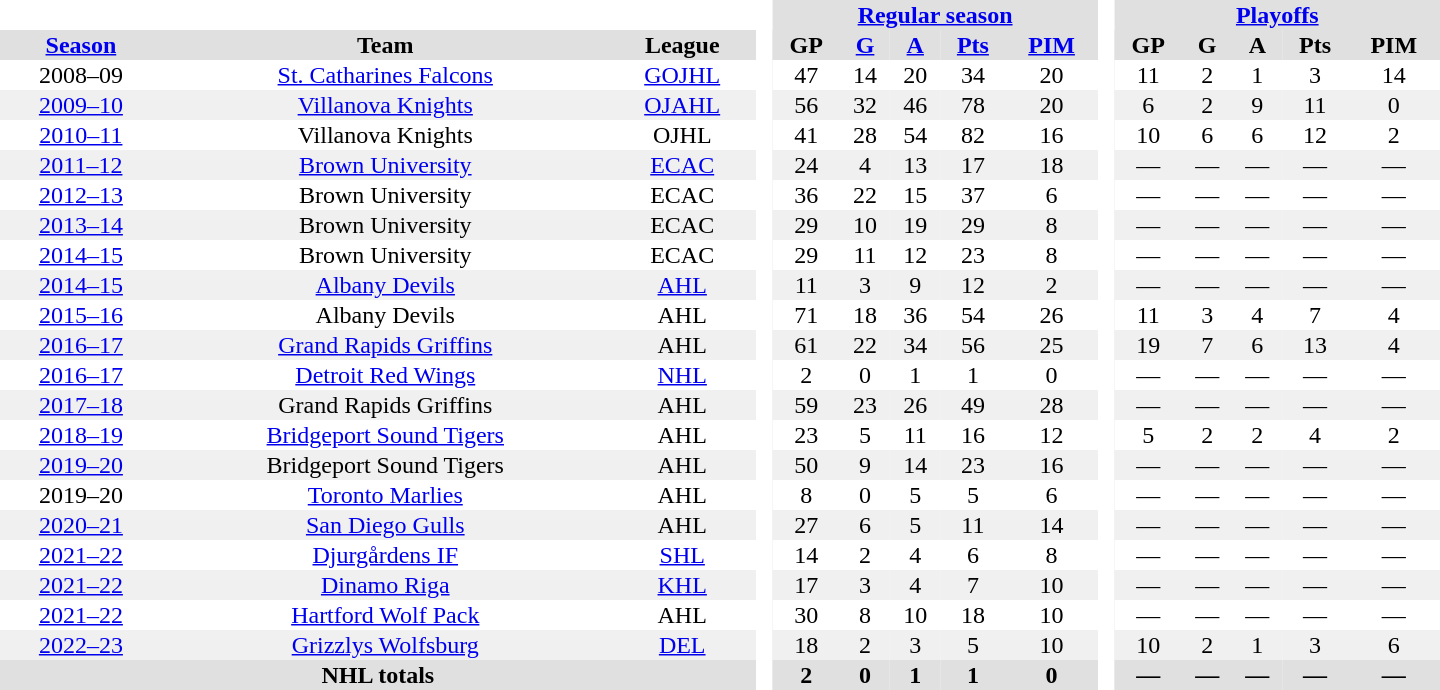<table border="0" cellpadding="1" cellspacing="0" style="text-align:center; width:60em">
<tr bgcolor="#e0e0e0">
<th colspan="3" bgcolor="#ffffff"> </th>
<th rowspan="99" bgcolor="#ffffff"> </th>
<th colspan="5"><a href='#'>Regular season</a></th>
<th rowspan="99" bgcolor="#ffffff"> </th>
<th colspan="5"><a href='#'>Playoffs</a></th>
</tr>
<tr bgcolor="#e0e0e0">
<th><a href='#'>Season</a></th>
<th>Team</th>
<th>League</th>
<th>GP</th>
<th><a href='#'>G</a></th>
<th><a href='#'>A</a></th>
<th><a href='#'>Pts</a></th>
<th><a href='#'>PIM</a></th>
<th>GP</th>
<th>G</th>
<th>A</th>
<th>Pts</th>
<th>PIM</th>
</tr>
<tr ALIGN="center">
<td>2008–09</td>
<td><a href='#'>St. Catharines Falcons</a></td>
<td><a href='#'>GOJHL</a></td>
<td>47</td>
<td>14</td>
<td>20</td>
<td>34</td>
<td>20</td>
<td>11</td>
<td>2</td>
<td>1</td>
<td>3</td>
<td>14</td>
</tr>
<tr ALIGN="center" bgcolor="#f0f0f0">
<td><a href='#'>2009–10</a></td>
<td><a href='#'>Villanova Knights</a></td>
<td><a href='#'>OJAHL</a></td>
<td>56</td>
<td>32</td>
<td>46</td>
<td>78</td>
<td>20</td>
<td>6</td>
<td>2</td>
<td>9</td>
<td>11</td>
<td>0</td>
</tr>
<tr ALIGN="center">
<td><a href='#'>2010–11</a></td>
<td>Villanova Knights</td>
<td>OJHL</td>
<td>41</td>
<td>28</td>
<td>54</td>
<td>82</td>
<td>16</td>
<td>10</td>
<td>6</td>
<td>6</td>
<td>12</td>
<td>2</td>
</tr>
<tr ALIGN="center" bgcolor="#f0f0f0">
<td><a href='#'>2011–12</a></td>
<td><a href='#'>Brown University</a></td>
<td><a href='#'>ECAC</a></td>
<td>24</td>
<td>4</td>
<td>13</td>
<td>17</td>
<td>18</td>
<td>—</td>
<td>—</td>
<td>—</td>
<td>—</td>
<td>—</td>
</tr>
<tr ALIGN="center">
<td><a href='#'>2012–13</a></td>
<td>Brown University</td>
<td>ECAC</td>
<td>36</td>
<td>22</td>
<td>15</td>
<td>37</td>
<td>6</td>
<td>—</td>
<td>—</td>
<td>—</td>
<td>—</td>
<td>—</td>
</tr>
<tr ALIGN="center" bgcolor="#f0f0f0">
<td><a href='#'>2013–14</a></td>
<td>Brown University</td>
<td>ECAC</td>
<td>29</td>
<td>10</td>
<td>19</td>
<td>29</td>
<td>8</td>
<td>—</td>
<td>—</td>
<td>—</td>
<td>—</td>
<td>—</td>
</tr>
<tr ALIGN="center">
<td><a href='#'>2014–15</a></td>
<td>Brown University</td>
<td>ECAC</td>
<td>29</td>
<td>11</td>
<td>12</td>
<td>23</td>
<td>8</td>
<td>—</td>
<td>—</td>
<td>—</td>
<td>—</td>
<td>—</td>
</tr>
<tr ALIGN="center" bgcolor="#f0f0f0">
<td><a href='#'>2014–15</a></td>
<td><a href='#'>Albany Devils</a></td>
<td><a href='#'>AHL</a></td>
<td>11</td>
<td>3</td>
<td>9</td>
<td>12</td>
<td>2</td>
<td>—</td>
<td>—</td>
<td>—</td>
<td>—</td>
<td>—</td>
</tr>
<tr ALIGN="center">
<td><a href='#'>2015–16</a></td>
<td>Albany Devils</td>
<td>AHL</td>
<td>71</td>
<td>18</td>
<td>36</td>
<td>54</td>
<td>26</td>
<td>11</td>
<td>3</td>
<td>4</td>
<td>7</td>
<td>4</td>
</tr>
<tr ALIGN="center" bgcolor="#f0f0f0">
<td><a href='#'>2016–17</a></td>
<td><a href='#'>Grand Rapids Griffins</a></td>
<td>AHL</td>
<td>61</td>
<td>22</td>
<td>34</td>
<td>56</td>
<td>25</td>
<td>19</td>
<td>7</td>
<td>6</td>
<td>13</td>
<td>4</td>
</tr>
<tr ALIGN="center">
<td><a href='#'>2016–17</a></td>
<td><a href='#'>Detroit Red Wings</a></td>
<td><a href='#'>NHL</a></td>
<td>2</td>
<td>0</td>
<td>1</td>
<td>1</td>
<td>0</td>
<td>—</td>
<td>—</td>
<td>—</td>
<td>—</td>
<td>—</td>
</tr>
<tr ALIGN="center" bgcolor="#f0f0f0">
<td><a href='#'>2017–18</a></td>
<td>Grand Rapids Griffins</td>
<td>AHL</td>
<td>59</td>
<td>23</td>
<td>26</td>
<td>49</td>
<td>28</td>
<td>—</td>
<td>—</td>
<td>—</td>
<td>—</td>
<td>—</td>
</tr>
<tr ALIGN="center">
<td><a href='#'>2018–19</a></td>
<td><a href='#'>Bridgeport Sound Tigers</a></td>
<td>AHL</td>
<td>23</td>
<td>5</td>
<td>11</td>
<td>16</td>
<td>12</td>
<td>5</td>
<td>2</td>
<td>2</td>
<td>4</td>
<td>2</td>
</tr>
<tr ALIGN="center" bgcolor="#f0f0f0">
<td><a href='#'>2019–20</a></td>
<td>Bridgeport Sound Tigers</td>
<td>AHL</td>
<td>50</td>
<td>9</td>
<td>14</td>
<td>23</td>
<td>16</td>
<td>—</td>
<td>—</td>
<td>—</td>
<td>—</td>
<td>—</td>
</tr>
<tr ALIGN="center">
<td>2019–20</td>
<td><a href='#'>Toronto Marlies</a></td>
<td>AHL</td>
<td>8</td>
<td>0</td>
<td>5</td>
<td>5</td>
<td>6</td>
<td>—</td>
<td>—</td>
<td>—</td>
<td>—</td>
<td>—</td>
</tr>
<tr ALIGN="center" bgcolor="#f0f0f0">
<td><a href='#'>2020–21</a></td>
<td><a href='#'>San Diego Gulls</a></td>
<td>AHL</td>
<td>27</td>
<td>6</td>
<td>5</td>
<td>11</td>
<td>14</td>
<td>—</td>
<td>—</td>
<td>—</td>
<td>—</td>
<td>—</td>
</tr>
<tr ALIGN="center">
<td><a href='#'>2021–22</a></td>
<td><a href='#'>Djurgårdens IF</a></td>
<td><a href='#'>SHL</a></td>
<td>14</td>
<td>2</td>
<td>4</td>
<td>6</td>
<td>8</td>
<td>—</td>
<td>—</td>
<td>—</td>
<td>—</td>
<td>—</td>
</tr>
<tr ALIGN="center" bgcolor="#f0f0f0">
<td><a href='#'>2021–22</a></td>
<td><a href='#'>Dinamo Riga</a></td>
<td><a href='#'>KHL</a></td>
<td>17</td>
<td>3</td>
<td>4</td>
<td>7</td>
<td>10</td>
<td>—</td>
<td>—</td>
<td>—</td>
<td>—</td>
<td>—</td>
</tr>
<tr ALIGN="center">
<td><a href='#'>2021–22</a></td>
<td><a href='#'>Hartford Wolf Pack</a></td>
<td>AHL</td>
<td>30</td>
<td>8</td>
<td>10</td>
<td>18</td>
<td>10</td>
<td>—</td>
<td>—</td>
<td>—</td>
<td>—</td>
<td>—</td>
</tr>
<tr ALIGN="center" bgcolor="#f0f0f0">
<td><a href='#'>2022–23</a></td>
<td><a href='#'>Grizzlys Wolfsburg</a></td>
<td><a href='#'>DEL</a></td>
<td>18</td>
<td>2</td>
<td>3</td>
<td>5</td>
<td>10</td>
<td>10</td>
<td>2</td>
<td>1</td>
<td>3</td>
<td>6</td>
</tr>
<tr style="background:#e0e0e0;">
<th colspan="3">NHL totals</th>
<th>2</th>
<th>0</th>
<th>1</th>
<th>1</th>
<th>0</th>
<th>—</th>
<th>—</th>
<th>—</th>
<th>—</th>
<th>—</th>
</tr>
</table>
